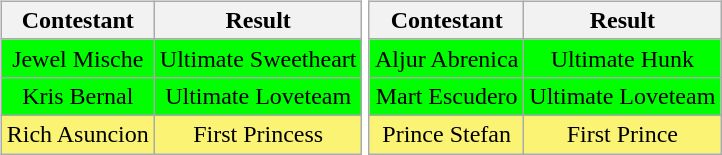<table>
<tr>
<td><br><table class="wikitable sortable nowrap" style="margin:auto; text-align:center">
<tr>
<th scope="col">Contestant</th>
<th scope="col">Result</th>
</tr>
<tr>
<td bgcolor=lime>Jewel Mische</td>
<td bgcolor=lime>Ultimate Sweetheart</td>
</tr>
<tr>
<td bgcolor=lime>Kris Bernal</td>
<td bgcolor=lime>Ultimate Loveteam</td>
</tr>
<tr>
<td bgcolor=#FBF373>Rich Asuncion</td>
<td bgcolor=#FBF373>First Princess</td>
</tr>
</table>
</td>
<td><br><table class="wikitable sortable nowrap" style="margin:auto; text-align:center">
<tr>
<th scope="col">Contestant</th>
<th scope="col">Result</th>
</tr>
<tr>
<td bgcolor=lime>Aljur Abrenica</td>
<td bgcolor=lime>Ultimate Hunk</td>
</tr>
<tr>
<td bgcolor=lime>Mart Escudero</td>
<td bgcolor=lime>Ultimate Loveteam</td>
</tr>
<tr>
<td bgcolor=#FBF373>Prince Stefan</td>
<td bgcolor=#FBF373>First Prince</td>
</tr>
</table>
</td>
</tr>
</table>
